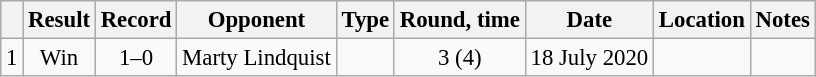<table class="wikitable" style="text-align:center; font-size:95%">
<tr>
<th></th>
<th>Result</th>
<th>Record</th>
<th>Opponent</th>
<th>Type</th>
<th>Round, time</th>
<th>Date</th>
<th>Location</th>
<th>Notes</th>
</tr>
<tr>
<td>1</td>
<td>Win</td>
<td>1–0</td>
<td style="text-align:left;"> Marty Lindquist</td>
<td></td>
<td>3 (4)</td>
<td>18 July 2020</td>
<td style="text-align:left;"> </td>
<td style="text-align:left;"></td>
</tr>
</table>
